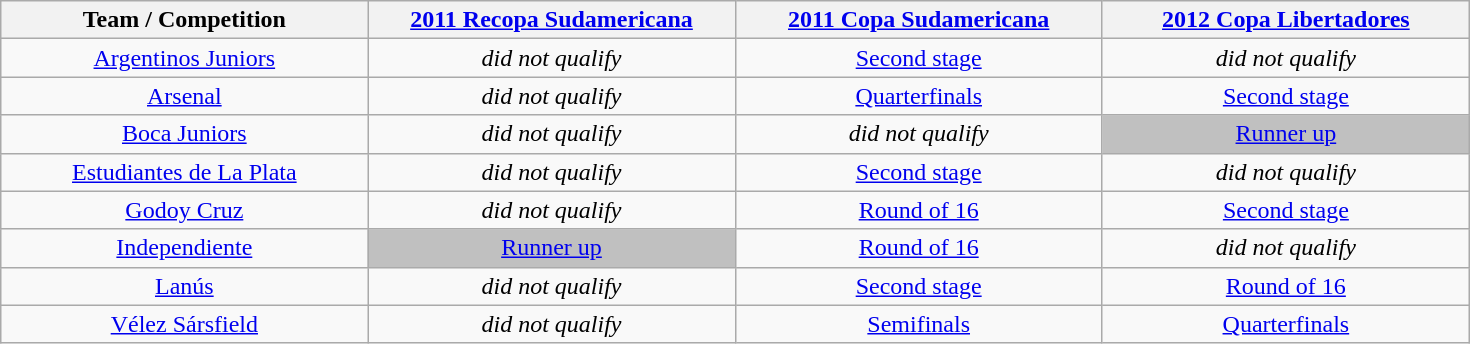<table class="wikitable">
<tr>
<th width= 20%>Team / Competition</th>
<th width= 20%><a href='#'>2011 Recopa Sudamericana</a></th>
<th width= 20%><a href='#'>2011 Copa Sudamericana</a></th>
<th width= 20%><a href='#'>2012 Copa Libertadores</a></th>
</tr>
<tr align="center">
<td><a href='#'>Argentinos Juniors</a></td>
<td><em>did not qualify</em></td>
<td><a href='#'>Second stage</a></td>
<td><em>did not qualify</em></td>
</tr>
<tr align="center">
<td><a href='#'>Arsenal</a></td>
<td><em>did not qualify</em></td>
<td><a href='#'>Quarterfinals</a></td>
<td><a href='#'>Second stage</a></td>
</tr>
<tr align="center">
<td><a href='#'>Boca Juniors</a></td>
<td><em>did not qualify</em></td>
<td><em>did not qualify</em></td>
<td bgcolor=#c0c0c0><a href='#'>Runner up</a></td>
</tr>
<tr align="center">
<td><a href='#'>Estudiantes de La Plata</a></td>
<td><em>did not qualify</em></td>
<td><a href='#'>Second stage</a></td>
<td><em>did not qualify</em></td>
</tr>
<tr align="center">
<td><a href='#'>Godoy Cruz</a></td>
<td><em>did not qualify</em></td>
<td><a href='#'>Round of 16</a></td>
<td><a href='#'>Second stage</a></td>
</tr>
<tr align="center">
<td><a href='#'>Independiente</a></td>
<td bgcolor=#c0c0c0><a href='#'>Runner up</a></td>
<td><a href='#'>Round of 16</a></td>
<td><em>did not qualify</em></td>
</tr>
<tr align="center">
<td><a href='#'>Lanús</a></td>
<td><em>did not qualify</em></td>
<td><a href='#'>Second stage</a></td>
<td><a href='#'>Round of 16</a></td>
</tr>
<tr align="center">
<td><a href='#'>Vélez Sársfield</a></td>
<td><em>did not qualify</em></td>
<td><a href='#'>Semifinals</a></td>
<td><a href='#'>Quarterfinals</a></td>
</tr>
</table>
